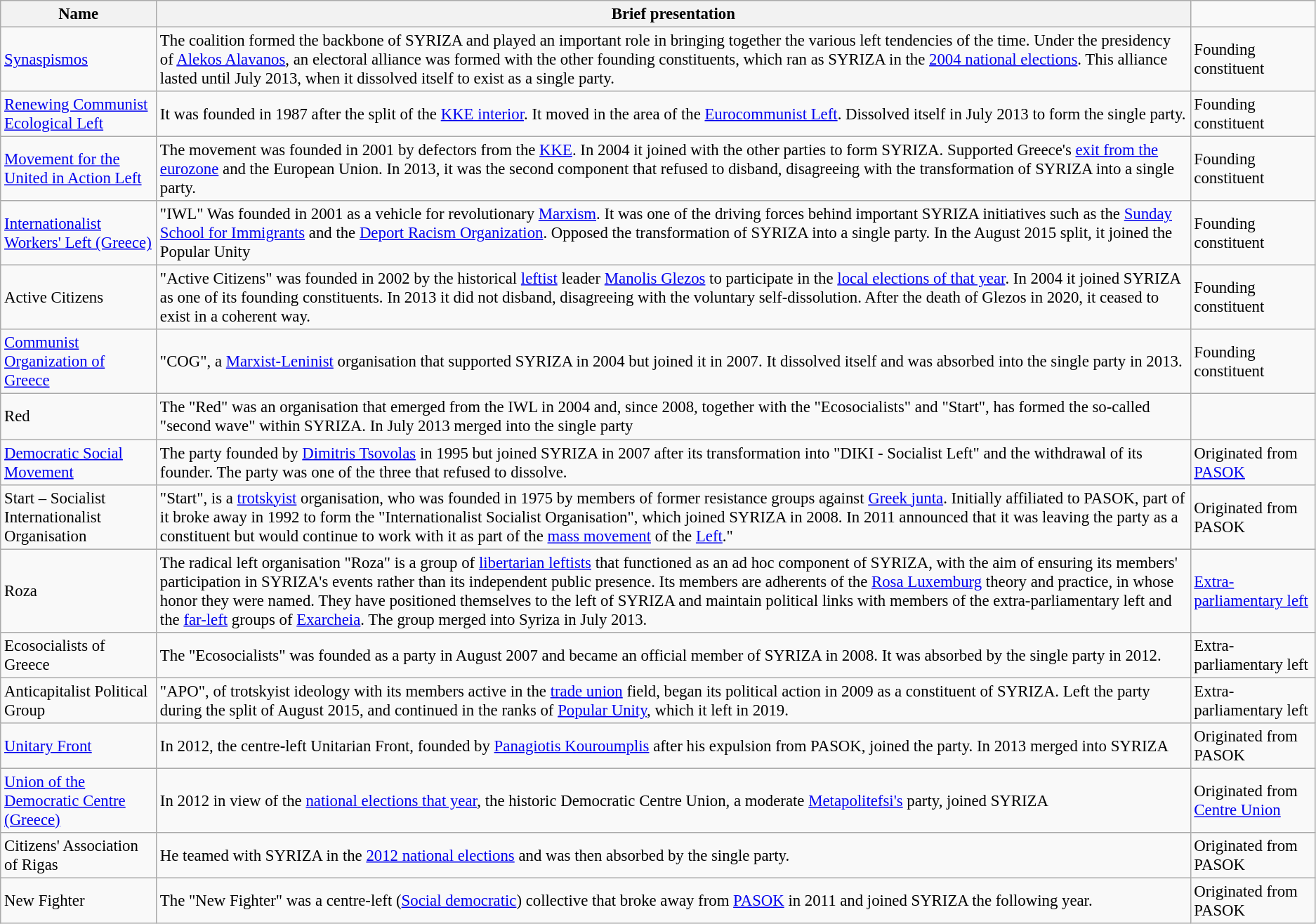<table class="wikitable" style="font-size:95%">
<tr>
<th scope="col">Name</th>
<th scope="col">Brief presentation</th>
</tr>
<tr>
<td><a href='#'>Synaspismos</a></td>
<td>The coalition formed the backbone of SYRIZA and played an important role in bringing together the various left tendencies of the time. Under the presidency of <a href='#'>Alekos Alavanos</a>, an electoral alliance was formed with the other founding constituents, which ran as SYRIZA in the <a href='#'>2004 national elections</a>. This alliance lasted until July 2013, when it dissolved itself to exist as a single party.</td>
<td>Founding constituent</td>
</tr>
<tr>
<td><a href='#'>Renewing Communist Ecological Left</a></td>
<td>It was founded in 1987 after the split of the <a href='#'>KKE interior</a>. It moved in the area of the <a href='#'>Eurocommunist Left</a>. Dissolved itself in July 2013 to form the single party.</td>
<td>Founding constituent</td>
</tr>
<tr>
<td><a href='#'>Movement for the United in Action Left</a></td>
<td>The movement was founded in 2001 by defectors from the <a href='#'>KKE</a>. In 2004 it joined with the other parties to form SYRIZA. Supported Greece's <a href='#'>exit from the eurozone</a> and the European Union. In 2013, it was the second component that refused to disband, disagreeing with the transformation of SYRIZA into a single party.</td>
<td>Founding constituent</td>
</tr>
<tr>
<td><a href='#'>Internationalist Workers' Left (Greece)</a></td>
<td>"IWL" Was founded in 2001 as a vehicle for revolutionary <a href='#'>Marxism</a>. It was one of the driving forces behind important SYRIZA initiatives such as the <a href='#'>Sunday School for Immigrants</a> and the <a href='#'>Deport Racism Organization</a>. Opposed the transformation of SYRIZA into a single party. In the August 2015 split, it joined the Popular Unity</td>
<td>Founding constituent</td>
</tr>
<tr>
<td>Active Citizens</td>
<td>"Active Citizens" was founded in 2002 by the historical <a href='#'>leftist</a> leader <a href='#'>Manolis Glezos</a> to participate in the <a href='#'>local elections of that year</a>. In 2004 it joined SYRIZA as one of its founding constituents. In 2013 it did not disband, disagreeing with the voluntary self-dissolution. After the death of Glezos in 2020, it ceased to exist in a coherent way.</td>
<td>Founding constituent</td>
</tr>
<tr>
<td><a href='#'>Communist Organization of Greece</a></td>
<td>"COG", a <a href='#'>Marxist-Leninist</a> organisation that supported SYRIZA in 2004 but joined it in 2007. It dissolved itself and was absorbed into the single party in 2013.</td>
<td>Founding constituent</td>
</tr>
<tr>
<td>Red</td>
<td>The "Red" was an organisation that emerged from the IWL in 2004 and, since 2008, together with the "Ecosocialists" and "Start", has formed the so-called "second wave" within SYRIZA. In July 2013 merged into the single party</td>
<td></td>
</tr>
<tr>
<td><a href='#'>Democratic Social Movement</a></td>
<td>The party founded by <a href='#'>Dimitris Tsovolas</a> in 1995 but joined SYRIZA in 2007 after its transformation into "DIKI - Socialist Left" and the withdrawal of its founder. The party was one of the three that refused to dissolve.</td>
<td>Originated from <a href='#'>PASOK</a></td>
</tr>
<tr>
<td>Start – Socialist Internationalist Organisation</td>
<td>"Start", is a <a href='#'>trotskyist</a> organisation, who was founded in 1975 by members of former resistance groups against <a href='#'>Greek junta</a>. Initially affiliated to PASOK, part of it broke away in 1992 to form the "Internationalist Socialist Organisation", which joined SYRIZA in 2008. In 2011 announced that it was leaving the party as a constituent but would continue to work with it as part of the <a href='#'>mass movement</a> of the <a href='#'>Left</a>."</td>
<td>Originated from PASOK</td>
</tr>
<tr>
<td>Roza</td>
<td>The radical left organisation "Roza" is a group of <a href='#'>libertarian leftists</a> that functioned as an ad hoc component of SYRIZA, with the aim of ensuring its members' participation in SYRIZA's events rather than its independent public presence. Its members are adherents of the <a href='#'>Rosa Luxemburg</a> theory and practice, in whose honor they were named.  They have positioned themselves to the left of SYRIZA and maintain political links with members of the extra-parliamentary left and the <a href='#'>far-left</a> groups of <a href='#'>Exarcheia</a>. The group merged into Syriza in July 2013.</td>
<td><a href='#'>Extra-parliamentary left</a></td>
</tr>
<tr>
<td>Ecosocialists of Greece</td>
<td>The "Ecosocialists" was founded as a party in August 2007 and became an official member of SYRIZA in 2008. It was absorbed by the single party in 2012.</td>
<td>Extra-parliamentary left</td>
</tr>
<tr>
<td>Anticapitalist Political Group</td>
<td>"APO", of trotskyist ideology with its members active in the <a href='#'>trade union</a> field, began its political action in 2009 as a constituent of SYRIZA. Left the party during the split of August 2015, and continued in the ranks of <a href='#'>Popular Unity</a>, which it left in 2019.</td>
<td>Extra-parliamentary left</td>
</tr>
<tr>
<td><a href='#'>Unitary Front</a></td>
<td>In 2012, the centre-left Unitarian Front, founded by <a href='#'>Panagiotis Kouroumplis</a> after his expulsion from PASOK, joined the party. In 2013 merged into SYRIZA</td>
<td>Originated from PASOK</td>
</tr>
<tr>
<td><a href='#'>Union of the Democratic Centre (Greece)</a></td>
<td>In 2012 in view of the <a href='#'>national elections that year</a>, the historic Democratic Centre Union, a moderate <a href='#'>Metapolitefsi's</a> party, joined SYRIZA</td>
<td>Originated from <a href='#'>Centre Union</a></td>
</tr>
<tr>
<td>Citizens' Association of Rigas</td>
<td>He teamed with SYRIZA in the <a href='#'>2012 national elections</a> and was then absorbed by the single party.</td>
<td>Originated from PASOK</td>
</tr>
<tr>
<td>New Fighter</td>
<td>The "New Fighter" was a centre-left (<a href='#'>Social democratic</a>) collective that broke away from <a href='#'>PASOK</a> in 2011 and joined SYRIZA the following year.</td>
<td>Originated from PASOK</td>
</tr>
</table>
